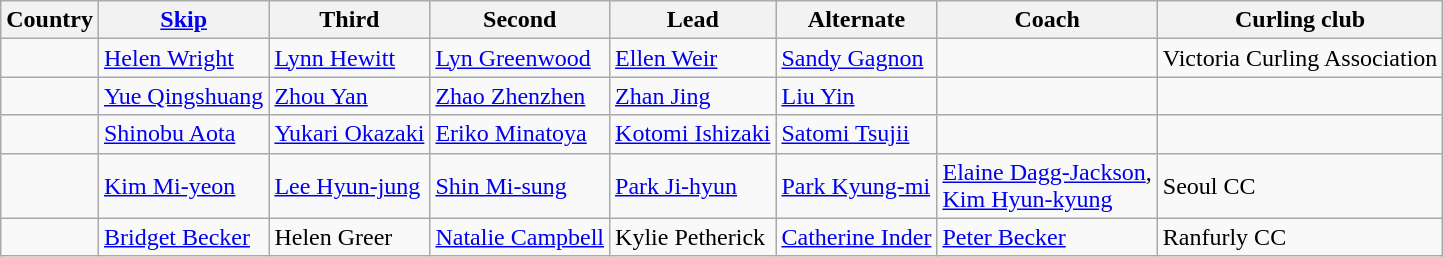<table class="wikitable">
<tr>
<th>Country</th>
<th><a href='#'>Skip</a></th>
<th>Third</th>
<th>Second</th>
<th>Lead</th>
<th>Alternate</th>
<th>Coach</th>
<th>Curling club</th>
</tr>
<tr>
<td></td>
<td><a href='#'>Helen Wright</a></td>
<td><a href='#'>Lynn Hewitt</a></td>
<td><a href='#'>Lyn Greenwood</a></td>
<td><a href='#'>Ellen Weir</a></td>
<td><a href='#'>Sandy Gagnon</a></td>
<td></td>
<td>Victoria Curling Association</td>
</tr>
<tr>
<td></td>
<td><a href='#'>Yue Qingshuang</a></td>
<td><a href='#'>Zhou Yan</a></td>
<td><a href='#'>Zhao Zhenzhen</a></td>
<td><a href='#'>Zhan Jing</a></td>
<td><a href='#'>Liu Yin</a></td>
<td></td>
<td></td>
</tr>
<tr>
<td></td>
<td><a href='#'>Shinobu Aota</a></td>
<td><a href='#'>Yukari Okazaki</a></td>
<td><a href='#'>Eriko Minatoya</a></td>
<td><a href='#'>Kotomi Ishizaki</a></td>
<td><a href='#'>Satomi Tsujii</a></td>
<td></td>
<td></td>
</tr>
<tr>
<td></td>
<td><a href='#'>Kim Mi-yeon</a></td>
<td><a href='#'>Lee Hyun-jung</a></td>
<td><a href='#'>Shin Mi-sung</a></td>
<td><a href='#'>Park Ji-hyun</a></td>
<td><a href='#'>Park Kyung-mi</a></td>
<td><a href='#'>Elaine Dagg-Jackson</a>,<br><a href='#'>Kim Hyun-kyung</a></td>
<td>Seoul CC</td>
</tr>
<tr>
<td></td>
<td><a href='#'>Bridget Becker</a></td>
<td>Helen Greer</td>
<td><a href='#'>Natalie Campbell</a></td>
<td>Kylie Petherick</td>
<td><a href='#'>Catherine Inder</a></td>
<td><a href='#'>Peter Becker</a></td>
<td>Ranfurly CC</td>
</tr>
</table>
